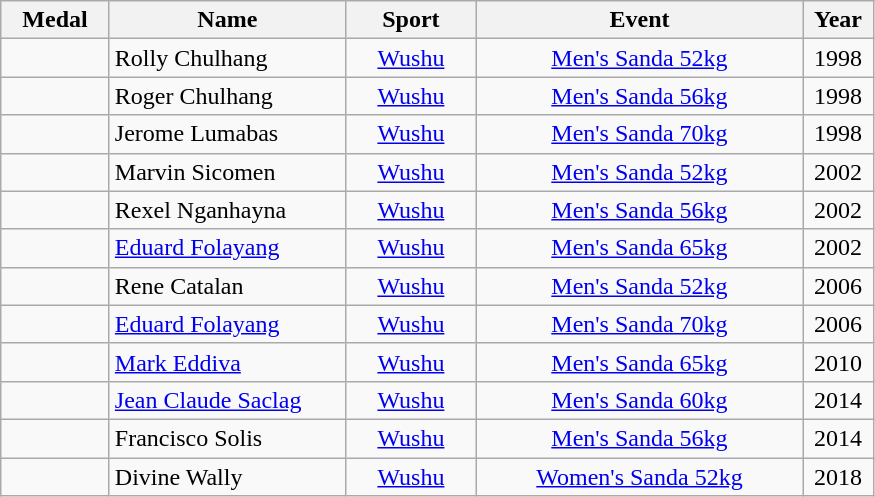<table class="wikitable"  style="font-size:100%;  text-align:center;">
<tr>
<th width="65">Medal</th>
<th width="150">Name</th>
<th width="80">Sport</th>
<th width="210">Event</th>
<th width="40">Year</th>
</tr>
<tr>
<td></td>
<td align=left>Rolly Chulhang</td>
<td><a href='#'>Wushu</a></td>
<td><a href='#'>Men's Sanda 52kg</a></td>
<td>1998</td>
</tr>
<tr>
<td></td>
<td align=left>Roger Chulhang</td>
<td><a href='#'>Wushu</a></td>
<td><a href='#'>Men's Sanda 56kg</a></td>
<td>1998</td>
</tr>
<tr>
<td></td>
<td align=left>Jerome Lumabas</td>
<td><a href='#'>Wushu</a></td>
<td><a href='#'>Men's Sanda 70kg</a></td>
<td>1998</td>
</tr>
<tr>
<td></td>
<td align=left>Marvin Sicomen</td>
<td><a href='#'>Wushu</a></td>
<td><a href='#'>Men's Sanda 52kg</a></td>
<td>2002</td>
</tr>
<tr>
<td></td>
<td align=left>Rexel Nganhayna</td>
<td><a href='#'>Wushu</a></td>
<td><a href='#'>Men's Sanda 56kg</a></td>
<td>2002</td>
</tr>
<tr>
<td></td>
<td align=left><a href='#'>Eduard Folayang</a></td>
<td><a href='#'>Wushu</a></td>
<td><a href='#'>Men's Sanda 65kg</a></td>
<td>2002</td>
</tr>
<tr>
<td></td>
<td align=left>Rene Catalan</td>
<td><a href='#'>Wushu</a></td>
<td><a href='#'>Men's Sanda 52kg</a></td>
<td>2006</td>
</tr>
<tr>
<td></td>
<td align=left><a href='#'>Eduard Folayang</a></td>
<td><a href='#'>Wushu</a></td>
<td><a href='#'>Men's Sanda 70kg</a></td>
<td>2006</td>
</tr>
<tr>
<td></td>
<td align=left><a href='#'>Mark Eddiva</a></td>
<td><a href='#'>Wushu</a></td>
<td><a href='#'>Men's Sanda 65kg</a></td>
<td>2010</td>
</tr>
<tr>
<td></td>
<td align=left><a href='#'>Jean Claude Saclag</a></td>
<td><a href='#'>Wushu</a></td>
<td><a href='#'>Men's Sanda 60kg</a></td>
<td>2014</td>
</tr>
<tr>
<td></td>
<td align=left>Francisco Solis</td>
<td><a href='#'>Wushu</a></td>
<td><a href='#'>Men's Sanda 56kg</a></td>
<td>2014</td>
</tr>
<tr>
<td></td>
<td align=left>Divine Wally</td>
<td><a href='#'>Wushu</a></td>
<td><a href='#'>Women's Sanda 52kg</a></td>
<td>2018</td>
</tr>
</table>
